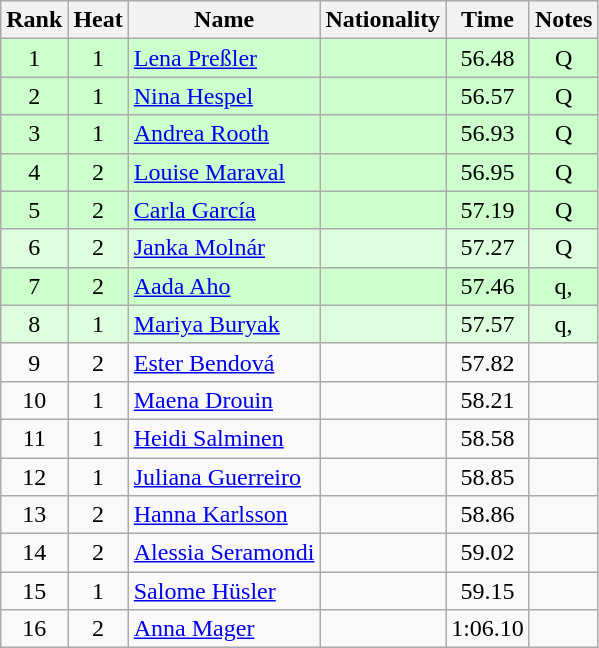<table class="wikitable sortable" style="text-align:center;">
<tr>
<th>Rank</th>
<th>Heat</th>
<th>Name</th>
<th>Nationality</th>
<th>Time</th>
<th>Notes</th>
</tr>
<tr bgcolor=ccffcc>
<td>1</td>
<td>1</td>
<td align=left><a href='#'>Lena Preßler</a></td>
<td align=left></td>
<td>56.48</td>
<td>Q</td>
</tr>
<tr bgcolor=ccffcc>
<td>2</td>
<td>1</td>
<td align=left><a href='#'>Nina Hespel</a></td>
<td align=left></td>
<td>56.57</td>
<td>Q</td>
</tr>
<tr bgcolor=ccffcc>
<td>3</td>
<td>1</td>
<td align=left><a href='#'>Andrea Rooth</a></td>
<td align=left></td>
<td>56.93</td>
<td>Q</td>
</tr>
<tr bgcolor=ccffcc>
<td>4</td>
<td>2</td>
<td align=left><a href='#'>Louise Maraval</a></td>
<td align=left></td>
<td>56.95</td>
<td>Q</td>
</tr>
<tr bgcolor=ccffcc>
<td>5</td>
<td>2</td>
<td align=left><a href='#'>Carla García</a></td>
<td align=left></td>
<td>57.19</td>
<td>Q</td>
</tr>
<tr bgcolor=ddffdd>
<td>6</td>
<td>2</td>
<td align=left><a href='#'>Janka Molnár</a></td>
<td align=left></td>
<td>57.27</td>
<td>Q</td>
</tr>
<tr bgcolor=ccffcc>
<td>7</td>
<td>2</td>
<td align=left><a href='#'>Aada Aho</a></td>
<td align=left></td>
<td>57.46</td>
<td>q, </td>
</tr>
<tr bgcolor=ddffdd>
<td>8</td>
<td>1</td>
<td align=left><a href='#'>Mariya Buryak</a></td>
<td align=left></td>
<td>57.57</td>
<td>q, </td>
</tr>
<tr>
<td>9</td>
<td>2</td>
<td align=left><a href='#'>Ester Bendová</a></td>
<td align=left></td>
<td>57.82</td>
<td></td>
</tr>
<tr>
<td>10</td>
<td>1</td>
<td align=left><a href='#'>Maena Drouin</a></td>
<td align=left></td>
<td>58.21</td>
<td></td>
</tr>
<tr>
<td>11</td>
<td>1</td>
<td align=left><a href='#'>Heidi Salminen</a></td>
<td align=left></td>
<td>58.58</td>
<td></td>
</tr>
<tr>
<td>12</td>
<td>1</td>
<td align=left><a href='#'>Juliana Guerreiro</a></td>
<td align=left></td>
<td>58.85</td>
<td></td>
</tr>
<tr>
<td>13</td>
<td>2</td>
<td align=left><a href='#'>Hanna Karlsson</a></td>
<td align=left></td>
<td>58.86</td>
<td></td>
</tr>
<tr>
<td>14</td>
<td>2</td>
<td align=left><a href='#'>Alessia Seramondi</a></td>
<td align=left></td>
<td>59.02</td>
<td></td>
</tr>
<tr>
<td>15</td>
<td>1</td>
<td align=left><a href='#'>Salome Hüsler</a></td>
<td align=left></td>
<td>59.15</td>
<td></td>
</tr>
<tr>
<td>16</td>
<td>2</td>
<td align=left><a href='#'>Anna Mager</a></td>
<td align=left></td>
<td>1:06.10</td>
<td></td>
</tr>
</table>
